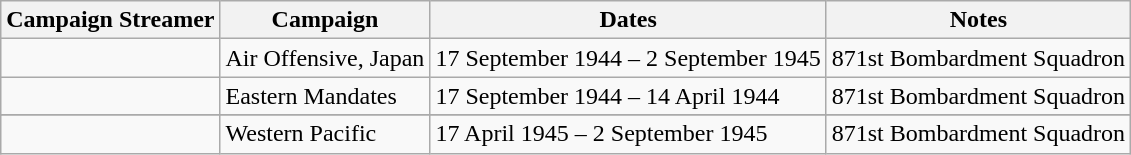<table class="wikitable">
<tr>
<th>Campaign Streamer</th>
<th>Campaign</th>
<th>Dates</th>
<th>Notes</th>
</tr>
<tr>
<td></td>
<td>Air Offensive, Japan</td>
<td>17 September 1944 – 2 September 1945</td>
<td>871st Bombardment Squadron</td>
</tr>
<tr>
<td></td>
<td>Eastern Mandates</td>
<td>17 September 1944 – 14 April 1944</td>
<td>871st Bombardment Squadron</td>
</tr>
<tr>
</tr>
<tr>
<td></td>
<td>Western Pacific</td>
<td>17 April 1945 – 2 September 1945</td>
<td>871st Bombardment Squadron</td>
</tr>
</table>
